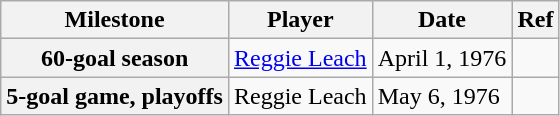<table class="wikitable">
<tr>
<th scope="col">Milestone</th>
<th scope="col">Player</th>
<th scope="col">Date</th>
<th scope="col">Ref</th>
</tr>
<tr>
<th scope="row">60-goal season</th>
<td><a href='#'>Reggie Leach</a></td>
<td>April 1, 1976</td>
<td></td>
</tr>
<tr>
<th scope="row" rowspan="5">5-goal game, playoffs</th>
<td>Reggie Leach</td>
<td>May 6, 1976</td>
<td></td>
</tr>
</table>
